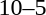<table style="text-align:center">
<tr>
<th width=200></th>
<th width=100></th>
<th width=200></th>
</tr>
<tr>
<td align=right><strong></strong></td>
<td>10–5</td>
<td align=left></td>
</tr>
</table>
